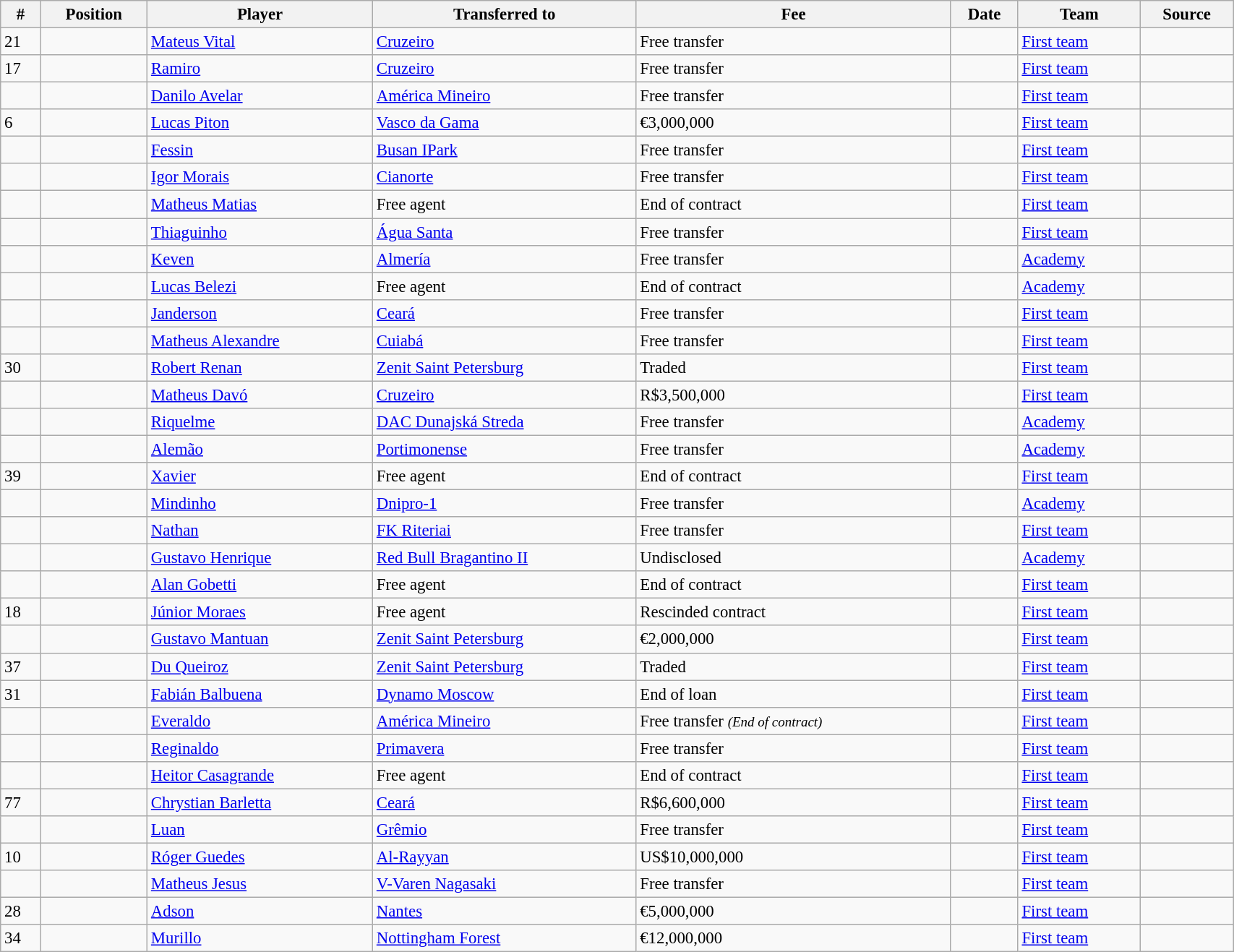<table class="wikitable sortable" style="width:90%; text-align:center; font-size:95%; text-align:left;">
<tr>
<th><strong>#</strong></th>
<th><strong>Position </strong></th>
<th><strong>Player </strong></th>
<th><strong>Transferred to</strong></th>
<th><strong>Fee </strong></th>
<th><strong>Date </strong></th>
<th><strong>Team</strong></th>
<th><strong>Source</strong></th>
</tr>
<tr>
<td>21</td>
<td></td>
<td> <a href='#'>Mateus Vital</a></td>
<td> <a href='#'>Cruzeiro</a></td>
<td>Free transfer </td>
<td></td>
<td><a href='#'>First team</a></td>
<td></td>
</tr>
<tr>
<td>17</td>
<td></td>
<td> <a href='#'>Ramiro</a></td>
<td> <a href='#'>Cruzeiro</a></td>
<td>Free transfer </td>
<td></td>
<td><a href='#'>First team</a></td>
<td></td>
</tr>
<tr>
<td></td>
<td></td>
<td> <a href='#'>Danilo Avelar</a></td>
<td> <a href='#'>América Mineiro</a></td>
<td>Free transfer </td>
<td></td>
<td><a href='#'>First team</a></td>
<td></td>
</tr>
<tr>
<td>6</td>
<td></td>
<td> <a href='#'>Lucas Piton</a></td>
<td> <a href='#'>Vasco da Gama</a></td>
<td>€3,000,000 </td>
<td></td>
<td><a href='#'>First team</a></td>
<td></td>
</tr>
<tr>
<td></td>
<td></td>
<td> <a href='#'>Fessin</a></td>
<td> <a href='#'>Busan IPark</a></td>
<td>Free transfer </td>
<td></td>
<td><a href='#'>First team</a></td>
<td></td>
</tr>
<tr>
<td></td>
<td></td>
<td> <a href='#'>Igor Morais</a></td>
<td> <a href='#'>Cianorte</a></td>
<td>Free transfer </td>
<td></td>
<td><a href='#'>First team</a></td>
<td></td>
</tr>
<tr>
<td></td>
<td></td>
<td> <a href='#'>Matheus Matias</a></td>
<td>Free agent</td>
<td>End of contract</td>
<td></td>
<td><a href='#'>First team</a></td>
<td></td>
</tr>
<tr>
<td></td>
<td></td>
<td> <a href='#'>Thiaguinho</a></td>
<td> <a href='#'>Água Santa</a></td>
<td>Free transfer </td>
<td></td>
<td><a href='#'>First team</a></td>
<td></td>
</tr>
<tr>
<td></td>
<td></td>
<td> <a href='#'>Keven</a></td>
<td> <a href='#'>Almería</a></td>
<td>Free transfer </td>
<td></td>
<td><a href='#'>Academy</a></td>
<td></td>
</tr>
<tr>
<td></td>
<td></td>
<td> <a href='#'>Lucas Belezi</a></td>
<td>Free agent</td>
<td>End of contract</td>
<td></td>
<td><a href='#'>Academy</a></td>
<td></td>
</tr>
<tr>
<td></td>
<td></td>
<td> <a href='#'>Janderson</a></td>
<td> <a href='#'>Ceará</a></td>
<td>Free transfer </td>
<td></td>
<td><a href='#'>First team</a></td>
<td></td>
</tr>
<tr>
<td></td>
<td></td>
<td> <a href='#'>Matheus Alexandre</a></td>
<td> <a href='#'>Cuiabá</a></td>
<td>Free transfer </td>
<td></td>
<td><a href='#'>First team</a></td>
<td></td>
</tr>
<tr>
<td>30</td>
<td></td>
<td> <a href='#'>Robert Renan</a></td>
<td> <a href='#'>Zenit Saint Petersburg</a></td>
<td>Traded</td>
<td></td>
<td><a href='#'>First team</a></td>
<td></td>
</tr>
<tr>
<td></td>
<td></td>
<td> <a href='#'>Matheus Davó</a></td>
<td> <a href='#'>Cruzeiro</a></td>
<td>R$3,500,000</td>
<td></td>
<td><a href='#'>First team</a></td>
<td></td>
</tr>
<tr>
<td></td>
<td></td>
<td> <a href='#'>Riquelme</a></td>
<td> <a href='#'>DAC Dunajská Streda</a></td>
<td>Free transfer </td>
<td></td>
<td><a href='#'>Academy</a></td>
<td></td>
</tr>
<tr>
<td></td>
<td></td>
<td> <a href='#'>Alemão</a></td>
<td> <a href='#'>Portimonense</a></td>
<td>Free transfer </td>
<td></td>
<td><a href='#'>Academy</a></td>
<td></td>
</tr>
<tr>
<td>39</td>
<td></td>
<td> <a href='#'>Xavier</a></td>
<td>Free agent</td>
<td>End of contract</td>
<td></td>
<td><a href='#'>First team</a></td>
<td></td>
</tr>
<tr>
<td></td>
<td></td>
<td> <a href='#'>Mindinho</a></td>
<td> <a href='#'>Dnipro-1</a></td>
<td>Free transfer </td>
<td></td>
<td><a href='#'>Academy</a></td>
<td></td>
</tr>
<tr>
<td></td>
<td></td>
<td> <a href='#'>Nathan</a></td>
<td> <a href='#'>FK Riteriai</a></td>
<td>Free transfer </td>
<td></td>
<td><a href='#'>First team</a></td>
<td></td>
</tr>
<tr>
<td></td>
<td></td>
<td> <a href='#'>Gustavo Henrique</a></td>
<td> <a href='#'>Red Bull Bragantino II</a></td>
<td>Undisclosed</td>
<td></td>
<td><a href='#'>Academy</a></td>
<td></td>
</tr>
<tr>
<td></td>
<td></td>
<td> <a href='#'>Alan Gobetti</a></td>
<td>Free agent</td>
<td>End of contract</td>
<td></td>
<td><a href='#'>First team</a></td>
<td></td>
</tr>
<tr>
<td>18</td>
<td></td>
<td> <a href='#'>Júnior Moraes</a></td>
<td>Free agent</td>
<td>Rescinded contract</td>
<td></td>
<td><a href='#'>First team</a></td>
<td></td>
</tr>
<tr>
<td></td>
<td></td>
<td> <a href='#'>Gustavo Mantuan</a></td>
<td> <a href='#'>Zenit Saint Petersburg</a></td>
<td>€2,000,000 </td>
<td></td>
<td><a href='#'>First team</a></td>
<td></td>
</tr>
<tr>
<td>37</td>
<td></td>
<td> <a href='#'>Du Queiroz</a></td>
<td> <a href='#'>Zenit Saint Petersburg</a></td>
<td>Traded</td>
<td></td>
<td><a href='#'>First team</a></td>
<td></td>
</tr>
<tr>
<td>31</td>
<td></td>
<td> <a href='#'>Fabián Balbuena</a></td>
<td> <a href='#'>Dynamo Moscow</a></td>
<td>End of loan</td>
<td></td>
<td><a href='#'>First team</a></td>
<td></td>
</tr>
<tr>
<td></td>
<td></td>
<td> <a href='#'>Everaldo</a></td>
<td> <a href='#'>América Mineiro</a></td>
<td>Free transfer <small><em>(End of contract)</em></small></td>
<td></td>
<td><a href='#'>First team</a></td>
<td></td>
</tr>
<tr>
<td></td>
<td></td>
<td> <a href='#'>Reginaldo</a></td>
<td> <a href='#'>Primavera</a></td>
<td>Free transfer </td>
<td></td>
<td><a href='#'>First team</a></td>
<td></td>
</tr>
<tr>
<td></td>
<td></td>
<td> <a href='#'>Heitor Casagrande</a></td>
<td>Free agent</td>
<td>End of contract</td>
<td></td>
<td><a href='#'>First team</a></td>
<td></td>
</tr>
<tr>
<td>77</td>
<td></td>
<td> <a href='#'>Chrystian Barletta</a></td>
<td> <a href='#'>Ceará</a></td>
<td>R$6,600,000</td>
<td></td>
<td><a href='#'>First team</a></td>
<td></td>
</tr>
<tr>
<td></td>
<td></td>
<td> <a href='#'>Luan</a></td>
<td> <a href='#'>Grêmio</a></td>
<td>Free transfer </td>
<td></td>
<td><a href='#'>First team</a></td>
<td></td>
</tr>
<tr>
<td>10</td>
<td></td>
<td> <a href='#'>Róger Guedes</a></td>
<td> <a href='#'>Al-Rayyan</a></td>
<td>US$10,000,000 </td>
<td></td>
<td><a href='#'>First team</a></td>
<td></td>
</tr>
<tr>
<td></td>
<td></td>
<td> <a href='#'>Matheus Jesus</a></td>
<td> <a href='#'>V-Varen Nagasaki</a></td>
<td>Free transfer </td>
<td></td>
<td><a href='#'>First team</a></td>
<td></td>
</tr>
<tr>
<td>28</td>
<td></td>
<td> <a href='#'>Adson</a></td>
<td> <a href='#'>Nantes</a></td>
<td>€5,000,000 </td>
<td></td>
<td><a href='#'>First team</a></td>
<td></td>
</tr>
<tr>
<td>34</td>
<td></td>
<td> <a href='#'>Murillo</a></td>
<td> <a href='#'>Nottingham Forest</a></td>
<td>€12,000,000 </td>
<td></td>
<td><a href='#'>First team</a></td>
<td></td>
</tr>
</table>
